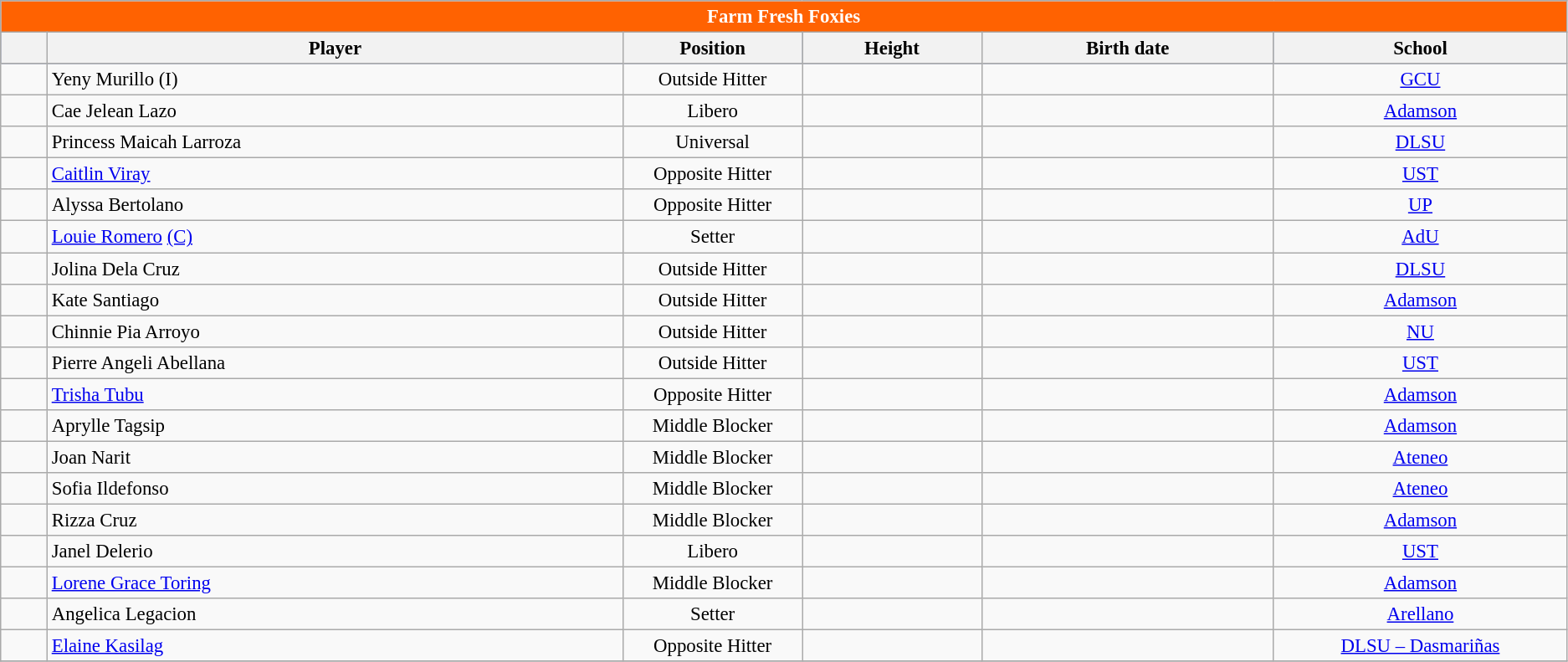<table class="wikitable sortable" style="font-size:95%; text-align:left;">
<tr>
<th colspan="6" style="background:#FF6201; color:white; text-align: center"><strong>Farm Fresh Foxies</strong></th>
</tr>
<tr style="background:#244183;">
<th style="align=center; width:2em;"></th>
<th style="align=center; width:30em;">Player</th>
<th style="align=center; width:9em;">Position</th>
<th style="align=center; width:9em;">Height</th>
<th style="align=center; width:15em;">Birth date</th>
<th style="align=center; width:15em;">School</th>
</tr>
<tr align=center>
<td></td>
<td align=left> Yeny Murillo (I)</td>
<td>Outside Hitter</td>
<td></td>
<td align=right></td>
<td><a href='#'>GCU</a></td>
</tr>
<tr align=center>
<td></td>
<td align=left> Cae Jelean Lazo</td>
<td>Libero</td>
<td></td>
<td align=right></td>
<td><a href='#'>Adamson</a></td>
</tr>
<tr align=center>
<td></td>
<td align=left> Princess Maicah Larroza</td>
<td>Universal</td>
<td></td>
<td align=right></td>
<td><a href='#'>DLSU</a></td>
</tr>
<tr align=center>
<td></td>
<td align=left> <a href='#'>Caitlin Viray</a></td>
<td>Opposite Hitter</td>
<td></td>
<td align=right></td>
<td><a href='#'>UST</a></td>
</tr>
<tr align=center>
<td></td>
<td align=left> Alyssa Bertolano</td>
<td>Opposite Hitter</td>
<td></td>
<td align=right></td>
<td><a href='#'>UP</a></td>
</tr>
<tr align=center>
<td></td>
<td align=left> <a href='#'>Louie Romero</a> <a href='#'>(C)</a></td>
<td>Setter</td>
<td></td>
<td align=right></td>
<td><a href='#'>AdU</a></td>
</tr>
<tr align=center>
<td></td>
<td align=left> Jolina Dela Cruz</td>
<td>Outside Hitter</td>
<td></td>
<td align=right></td>
<td><a href='#'>DLSU</a></td>
</tr>
<tr align=center>
<td></td>
<td align=left> Kate Santiago</td>
<td>Outside Hitter</td>
<td></td>
<td align=right></td>
<td><a href='#'>Adamson</a></td>
</tr>
<tr align=center>
<td></td>
<td align="left"> Chinnie Pia Arroyo</td>
<td>Outside Hitter</td>
<td></td>
<td align=right></td>
<td><a href='#'>NU</a></td>
</tr>
<tr align=center>
<td></td>
<td align=left> Pierre Angeli Abellana</td>
<td>Outside Hitter</td>
<td></td>
<td align=right></td>
<td><a href='#'>UST</a></td>
</tr>
<tr align=center>
<td></td>
<td align=left> <a href='#'>Trisha Tubu</a></td>
<td>Opposite Hitter</td>
<td></td>
<td></td>
<td><a href='#'>Adamson</a></td>
</tr>
<tr align=center>
<td></td>
<td align=left> Aprylle Tagsip</td>
<td>Middle Blocker</td>
<td></td>
<td align=right></td>
<td><a href='#'>Adamson</a></td>
</tr>
<tr align=center>
<td></td>
<td align=left> Joan Narit</td>
<td>Middle Blocker</td>
<td></td>
<td></td>
<td><a href='#'>Ateneo</a></td>
</tr>
<tr align=center>
<td></td>
<td align=left> Sofia Ildefonso</td>
<td>Middle Blocker</td>
<td></td>
<td></td>
<td><a href='#'>Ateneo</a></td>
</tr>
<tr align=center>
<td></td>
<td align=left> Rizza Cruz</td>
<td>Middle Blocker</td>
<td></td>
<td align=right></td>
<td><a href='#'>Adamson</a></td>
</tr>
<tr align=center>
<td></td>
<td align=left> Janel Delerio</td>
<td>Libero</td>
<td></td>
<td align=right></td>
<td><a href='#'>UST</a></td>
</tr>
<tr align=center>
<td></td>
<td align=left>  <a href='#'>Lorene Grace Toring</a></td>
<td>Middle Blocker</td>
<td></td>
<td align=right></td>
<td><a href='#'>Adamson</a></td>
</tr>
<tr align=center>
<td></td>
<td align=left> Angelica Legacion</td>
<td>Setter</td>
<td></td>
<td align=right></td>
<td><a href='#'>Arellano</a></td>
</tr>
<tr align=center>
<td></td>
<td align=left> <a href='#'>Elaine Kasilag</a></td>
<td>Opposite Hitter</td>
<td></td>
<td></td>
<td><a href='#'>DLSU – Dasmariñas</a></td>
</tr>
<tr align=center>
</tr>
</table>
